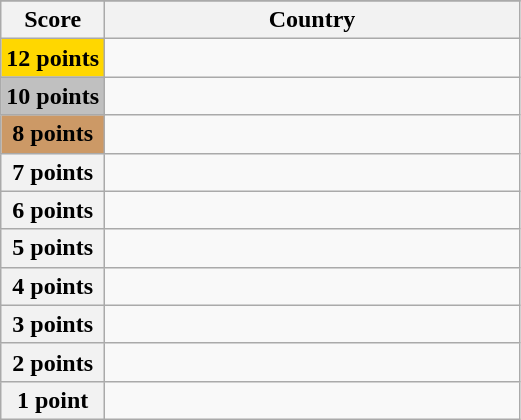<table class="wikitable">
<tr>
</tr>
<tr>
<th scope="col" width="20%">Score</th>
<th scope="col">Country</th>
</tr>
<tr>
<th scope="row" style="background:gold">12 points</th>
<td></td>
</tr>
<tr>
<th scope="row" style="background:silver">10 points</th>
<td></td>
</tr>
<tr>
<th scope="row" style="background:#CC9966">8 points</th>
<td></td>
</tr>
<tr>
<th scope="row">7 points</th>
<td></td>
</tr>
<tr>
<th scope="row">6 points</th>
<td></td>
</tr>
<tr>
<th scope="row">5 points</th>
<td></td>
</tr>
<tr>
<th scope="row">4 points</th>
<td></td>
</tr>
<tr>
<th scope="row">3 points</th>
<td></td>
</tr>
<tr>
<th scope="row">2 points</th>
<td></td>
</tr>
<tr>
<th scope="row">1 point</th>
<td></td>
</tr>
</table>
